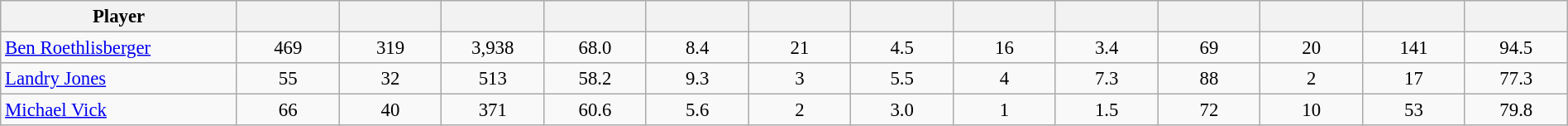<table class="wikitable" style="text-align:center; width:100%; font-size:95%;">
<tr>
<th width="15%">Player</th>
<th width="6.5%"></th>
<th width="6.5%"></th>
<th width="6.5%"></th>
<th width="6.5%"></th>
<th width="6.5%"></th>
<th width="6.5%"></th>
<th width="6.5%"></th>
<th width="6.5%"></th>
<th width="6.5%"></th>
<th width="6.5%"></th>
<th width="6.5%"></th>
<th width="6.5%"></th>
<th width="6.5%"></th>
</tr>
<tr>
<td align=left><a href='#'>Ben Roethlisberger</a></td>
<td>469</td>
<td>319</td>
<td>3,938</td>
<td>68.0</td>
<td>8.4</td>
<td>21</td>
<td>4.5</td>
<td>16</td>
<td>3.4</td>
<td>69</td>
<td>20</td>
<td>141</td>
<td>94.5</td>
</tr>
<tr>
<td align=left><a href='#'>Landry Jones</a></td>
<td>55</td>
<td>32</td>
<td>513</td>
<td>58.2</td>
<td>9.3</td>
<td>3</td>
<td>5.5</td>
<td>4</td>
<td>7.3</td>
<td>88</td>
<td>2</td>
<td>17</td>
<td>77.3</td>
</tr>
<tr>
<td align=left><a href='#'>Michael Vick</a></td>
<td>66</td>
<td>40</td>
<td>371</td>
<td>60.6</td>
<td>5.6</td>
<td>2</td>
<td>3.0</td>
<td>1</td>
<td>1.5</td>
<td>72</td>
<td>10</td>
<td>53</td>
<td>79.8</td>
</tr>
</table>
